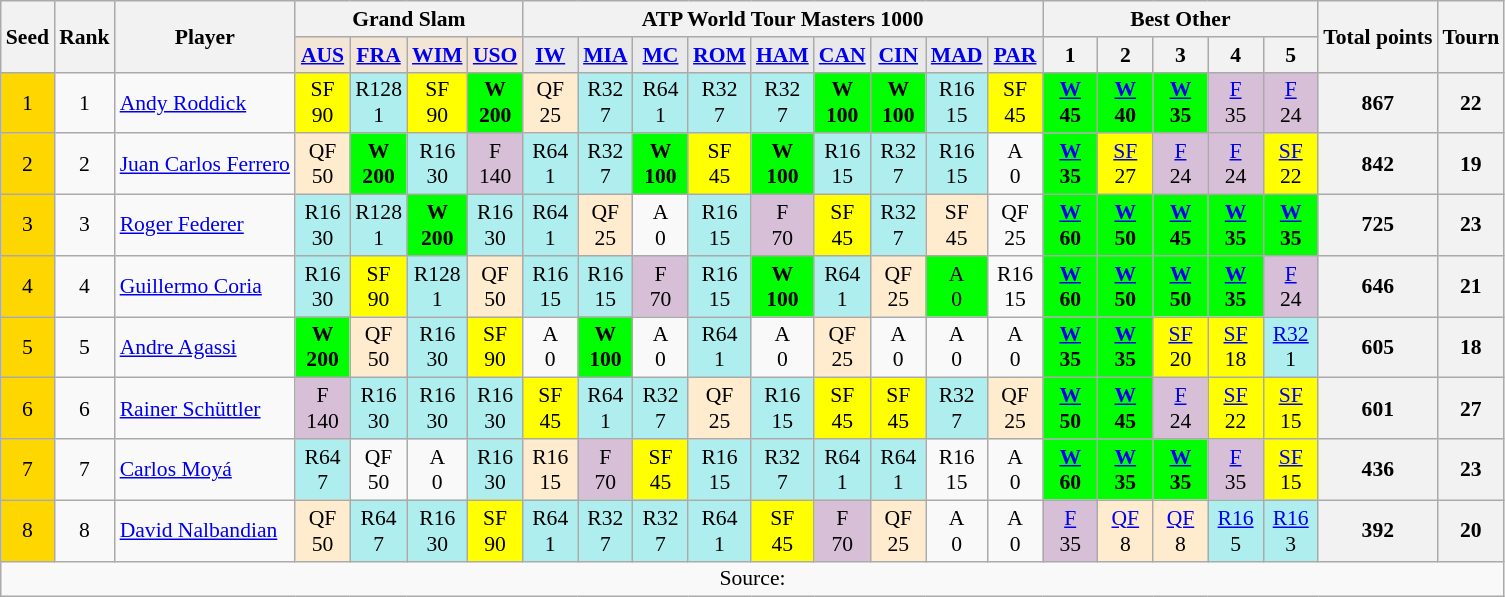<table class=wikitable style=font-size:90%;text-align:center>
<tr>
<th rowspan=2>Seed</th>
<th rowspan=2>Rank</th>
<th rowspan="2">Player</th>
<th colspan=4>Grand Slam</th>
<th colspan=9>ATP World Tour Masters 1000</th>
<th colspan=5>Best Other</th>
<th rowspan=2>Total points</th>
<th rowspan=2>Tourn</th>
</tr>
<tr>
<td style="background:#f3e6d7; width:30px;"><strong><a href='#'>AUS</a></strong></td>
<td style="background:#f3e6d7; width:30px;"><strong><a href='#'>FRA</a></strong></td>
<td style="background:#f3e6d7; width:30px;"><strong><a href='#'>WIM</a></strong></td>
<td style="background:#f3e6d7; width:30px;"><strong><a href='#'>USO</a></strong></td>
<td style="background:#e9e9e9; width:30px;"><strong><a href='#'>IW</a></strong></td>
<td style="background:#e9e9e9; width:30px;"><strong><a href='#'>MIA</a></strong></td>
<td style="background:#e9e9e9; width:30px;"><strong><a href='#'>MC</a></strong></td>
<td style="background:#e9e9e9; width:30px;"><strong><a href='#'>ROM</a></strong></td>
<td style="background:#e9e9e9; width:30px;"><strong><a href='#'>HAM</a></strong></td>
<td style="background:#e9e9e9; width:30px;"><strong><a href='#'>CAN</a></strong></td>
<td style="background:#e9e9e9; width:30px;"><strong><a href='#'>CIN</a></strong></td>
<td style="background:#e9e9e9; width:30px;"><strong><a href='#'>MAD</a></strong></td>
<td style="background:#e9e9e9; width:30px;"><strong><a href='#'>PAR</a></strong></td>
<th width=30>1</th>
<th width=30>2</th>
<th width=30>3</th>
<th width=30>4</th>
<th width=30>5</th>
</tr>
<tr>
<td bgcolor=gold>1</td>
<td>1</td>
<td align="left"> <a href='#'>Andy Roddick</a></td>
<td bgcolor=yellow>SF<br>90</td>
<td bgcolor=#afeeee>R128<br>1</td>
<td bgcolor=yellow>SF<br>90</td>
<td bgcolor=lime><strong>W</strong><br><strong>200</strong></td>
<td bgcolor=#ffebcd>QF<br>25</td>
<td bgcolor=#afeeee>R32<br>7</td>
<td bgcolor=#afeeee>R64<br>1</td>
<td bgcolor=#afeeee>R32<br>7</td>
<td bgcolor=#afeeee>R32<br>7</td>
<td bgcolor=lime><strong>W</strong><br><strong>100</strong></td>
<td bgcolor=lime><strong>W</strong><br><strong>100</strong></td>
<td bgcolor=#afeeee>R16<br>15</td>
<td bgcolor=yellow>SF<br>45</td>
<td bgcolor=lime><a href='#'><strong>W</strong></a><br><strong>45</strong></td>
<td bgcolor=lime><a href='#'><strong>W</strong></a><br><strong>40</strong></td>
<td bgcolor=lime><a href='#'><strong>W</strong></a><br><strong>35</strong></td>
<td bgcolor=thistle><a href='#'>F</a><br>35</td>
<td bgcolor=thistle><a href='#'>F</a><br>24</td>
<th>867</th>
<th>22</th>
</tr>
<tr>
<td bgcolor=gold>2</td>
<td>2</td>
<td align="left"> <a href='#'>Juan Carlos Ferrero</a></td>
<td bgcolor=#ffebcd>QF<br>50</td>
<td bgcolor=lime><strong>W</strong><br><strong>200</strong></td>
<td bgcolor=#afeeee>R16<br>30</td>
<td bgcolor=thistle>F<br>140</td>
<td bgcolor=#afeeee>R64<br>1</td>
<td bgcolor=#afeeee>R32<br>7</td>
<td bgcolor=lime><strong>W</strong><br><strong>100</strong></td>
<td bgcolor=yellow>SF<br>45</td>
<td bgcolor=lime><strong>W</strong><br><strong>100</strong></td>
<td bgcolor=#afeeee>R16<br>15</td>
<td bgcolor=#afeeee>R32<br>7</td>
<td bgcolor=#afeeee>R16<br>15</td>
<td bgcolor=>A<br>0</td>
<td bgcolor=lime><a href='#'><strong>W</strong></a><br><strong>35</strong></td>
<td bgcolor=yellow><a href='#'>SF</a><br>27</td>
<td bgcolor=thistle><a href='#'>F</a><br>24</td>
<td bgcolor=thistle><a href='#'>F</a><br>24</td>
<td bgcolor=yellow><a href='#'>SF</a><br>22</td>
<th>842</th>
<th>19</th>
</tr>
<tr>
<td bgcolor=gold>3</td>
<td>3</td>
<td align="left"> <a href='#'>Roger Federer</a></td>
<td bgcolor=#afeeee>R16<br>30</td>
<td bgcolor=#afeeee>R128<br>1</td>
<td bgcolor=lime><strong>W</strong><br><strong>200</strong></td>
<td bgcolor=#afeeee>R16<br>30</td>
<td bgcolor=#afeeee>R64<br>1</td>
<td bgcolor=#ffebcd>QF<br>25</td>
<td bgcolor=>A<br>0</td>
<td bgcolor=#afeeee>R16<br>15</td>
<td bgcolor=thistle>F<br>70</td>
<td bgcolor=yellow>SF<br>45</td>
<td bgcolor=#afeeee>R32<br>7</td>
<td bgcolor=#ffebcd>SF<br>45</td>
<td bgcolor=>QF<br>25</td>
<td bgcolor=lime><a href='#'><strong>W</strong></a><br><strong>60</strong></td>
<td bgcolor=lime><a href='#'><strong>W</strong></a><br><strong>50</strong></td>
<td bgcolor=lime><a href='#'><strong>W</strong></a><br><strong>45</strong></td>
<td bgcolor=lime><a href='#'><strong>W</strong></a><br><strong>35</strong></td>
<td bgcolor=lime><a href='#'><strong>W</strong></a><br><strong>35</strong></td>
<th>725</th>
<th>23</th>
</tr>
<tr>
<td bgcolor=gold>4</td>
<td>4</td>
<td align="left"> <a href='#'>Guillermo Coria</a></td>
<td bgcolor=#afeeee>R16<br>30</td>
<td bgcolor=yellow>SF<br>90</td>
<td bgcolor=#afeeee>R128<br>1</td>
<td bgcolor=#ffebcd>QF<br>50</td>
<td bgcolor=#afeeee>R16<br>15</td>
<td bgcolor=#afeeee>R16<br>15</td>
<td bgcolor=thistle>F<br>70</td>
<td bgcolor=#afeeee>R16<br>15</td>
<td bgcolor=lime><strong>W</strong><br><strong>100</strong></td>
<td bgcolor=#afeeee>R64<br>1</td>
<td bgcolor=#ffebcd>QF<br>25</td>
<td bgcolor=lime>A<br>0</td>
<td bgcolor=>R16<br>15</td>
<td bgcolor=lime><a href='#'><strong>W</strong></a><br><strong>60</strong></td>
<td bgcolor=lime><a href='#'><strong>W</strong></a><br><strong>50</strong></td>
<td bgcolor=lime><a href='#'><strong>W</strong></a><br><strong>50</strong></td>
<td bgcolor=lime><a href='#'><strong>W</strong></a><br><strong>35</strong></td>
<td bgcolor=thistle><a href='#'>F</a><br>24</td>
<th>646</th>
<th>21</th>
</tr>
<tr>
<td bgcolor=gold>5</td>
<td>5</td>
<td align="left"> <a href='#'>Andre Agassi</a></td>
<td bgcolor=lime><strong>W</strong><br><strong>200</strong></td>
<td bgcolor=#ffebcd>QF<br>50</td>
<td bgcolor=#afeeee>R16<br>30</td>
<td bgcolor=yellow>SF<br>90</td>
<td bgcolor=>A<br>0</td>
<td bgcolor=lime><strong>W</strong><br><strong>100</strong></td>
<td bgcolor=>A<br>0</td>
<td bgcolor=#afeeee>R64<br>1</td>
<td bgcolor=>A<br>0</td>
<td bgcolor=#ffebcd>QF<br>25</td>
<td bgcolor=>A<br>0</td>
<td bgcolor=>A<br>0</td>
<td bgcolor=>A<br>0</td>
<td bgcolor=lime><a href='#'><strong>W</strong></a><br><strong>35</strong></td>
<td bgcolor=lime><a href='#'><strong>W</strong></a><br><strong>35</strong></td>
<td bgcolor=yellow><a href='#'>SF</a><br>20</td>
<td bgcolor=yellow><a href='#'>SF</a><br>18</td>
<td bgcolor=#afeeee><a href='#'>R32</a><br>1</td>
<th>605</th>
<th>18</th>
</tr>
<tr>
<td bgcolor=gold>6</td>
<td>6</td>
<td align="left"> <a href='#'>Rainer Schüttler</a></td>
<td bgcolor=thistle>F<br>140</td>
<td bgcolor=#afeeee>R16<br>30</td>
<td bgcolor=#afeeee>R16<br>30</td>
<td bgcolor=#afeeee>R16<br>30</td>
<td bgcolor=yellow>SF<br>45</td>
<td bgcolor=#afeeee>R64<br>1</td>
<td bgcolor=#afeeee>R32<br>7</td>
<td bgcolor=#ffebcd>QF<br>25</td>
<td bgcolor=#afeeee>R16<br>15</td>
<td bgcolor=yellow>SF<br>45</td>
<td bgcolor=yellow>SF<br>45</td>
<td bgcolor=#afeeee>R32<br>7</td>
<td bgcolor=#ffebcd>QF<br>25</td>
<td bgcolor=lime><a href='#'><strong>W</strong></a><br><strong>50</strong></td>
<td bgcolor=lime><a href='#'><strong>W</strong></a><br><strong>45</strong></td>
<td bgcolor=thistle><a href='#'>F</a><br>24</td>
<td bgcolor=yellow><a href='#'>SF</a><br>22</td>
<td bgcolor=yellow><a href='#'>SF</a><br>15</td>
<th>601</th>
<th>27</th>
</tr>
<tr>
<td bgcolor=gold>7</td>
<td>7</td>
<td align="left"> <a href='#'>Carlos Moyá</a></td>
<td bgcolor=#afeeee>R64<br>7</td>
<td bgcolor=>QF<br>50</td>
<td bgcolor=>A<br>0</td>
<td bgcolor=#afeeee>R16<br>30</td>
<td bgcolor=#ffebcd>R16<br>15</td>
<td bgcolor=thistle>F<br>70</td>
<td bgcolor=yellow>SF<br>45</td>
<td bgcolor=#afeeee>R16<br>15</td>
<td bgcolor=#afeeee>R32<br>7</td>
<td bgcolor=#afeeee>R64<br>1</td>
<td bgcolor=#afeeee>R64<br>1</td>
<td bgcolor#afeeee=>R16<br>15</td>
<td bgcolor=>A<br>0</td>
<td bgcolor=lime><a href='#'><strong>W</strong></a><br><strong>60</strong></td>
<td bgcolor=lime><a href='#'><strong>W</strong></a><br><strong>35</strong></td>
<td bgcolor=lime><a href='#'><strong>W</strong></a><br><strong>35</strong></td>
<td bgcolor=thistle><a href='#'>F</a><br>35</td>
<td bgcolor=yellow><a href='#'>SF</a><br>15</td>
<th>436</th>
<th>23</th>
</tr>
<tr>
<td bgcolor=gold>8</td>
<td>8</td>
<td align="left"> <a href='#'>David Nalbandian</a></td>
<td bgcolor=#ffebcd>QF<br>50</td>
<td bgcolor=#afeeee>R64<br>7</td>
<td bgcolor=#afeeee>R16<br>30</td>
<td bgcolor=yellow>SF<br>90</td>
<td bgcolor=#afeeee>R64<br>1</td>
<td bgcolor=#afeeee>R32<br>7</td>
<td bgcolor=#afeeee>R32<br>7</td>
<td bgcolor=#afeeee>R64<br>1</td>
<td bgcolor=yellow>SF<br>45</td>
<td bgcolor=thistle>F<br>70</td>
<td bgcolor=#ffebcd>QF<br>25</td>
<td bgcolor=>A<br>0</td>
<td bgcolor=>A<br>0</td>
<td bgcolor=thistle><a href='#'>F</a><br>35</td>
<td bgcolor=#ffebcd><a href='#'>QF</a><br>8</td>
<td bgcolor=#ffebcd><a href='#'>QF</a><br>8</td>
<td bgcolor=#afeeee><a href='#'>R16</a><br>5</td>
<td bgcolor=#afeeee><a href='#'>R16</a><br>3</td>
<th>392</th>
<th>20</th>
</tr>
<tr>
<td colspan="23">Source:</td>
</tr>
</table>
